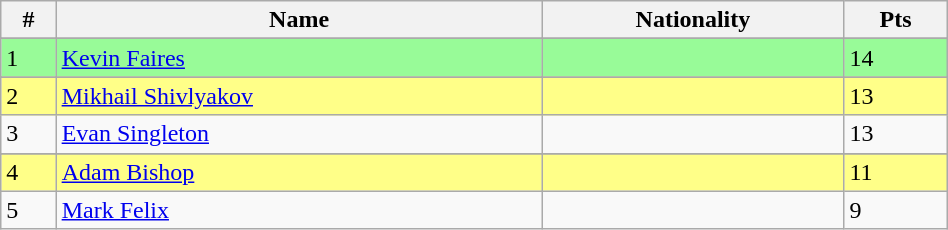<table class="wikitable" style="display: inline-table;width: 50%;">
<tr>
<th>#</th>
<th>Name</th>
<th>Nationality</th>
<th>Pts</th>
</tr>
<tr>
</tr>
<tr style="background:palegreen">
<td>1</td>
<td><a href='#'>Kevin Faires</a></td>
<td></td>
<td>14</td>
</tr>
<tr>
</tr>
<tr style="background:#ff8">
<td>2</td>
<td><a href='#'>Mikhail Shivlyakov</a></td>
<td></td>
<td>13</td>
</tr>
<tr>
<td>3</td>
<td><a href='#'>Evan Singleton</a> </td>
<td></td>
<td>13</td>
</tr>
<tr>
</tr>
<tr style="background:#ff8">
<td>4</td>
<td><a href='#'>Adam Bishop</a></td>
<td></td>
<td>11</td>
</tr>
<tr>
<td>5</td>
<td><a href='#'>Mark Felix</a></td>
<td></td>
<td>9</td>
</tr>
</table>
